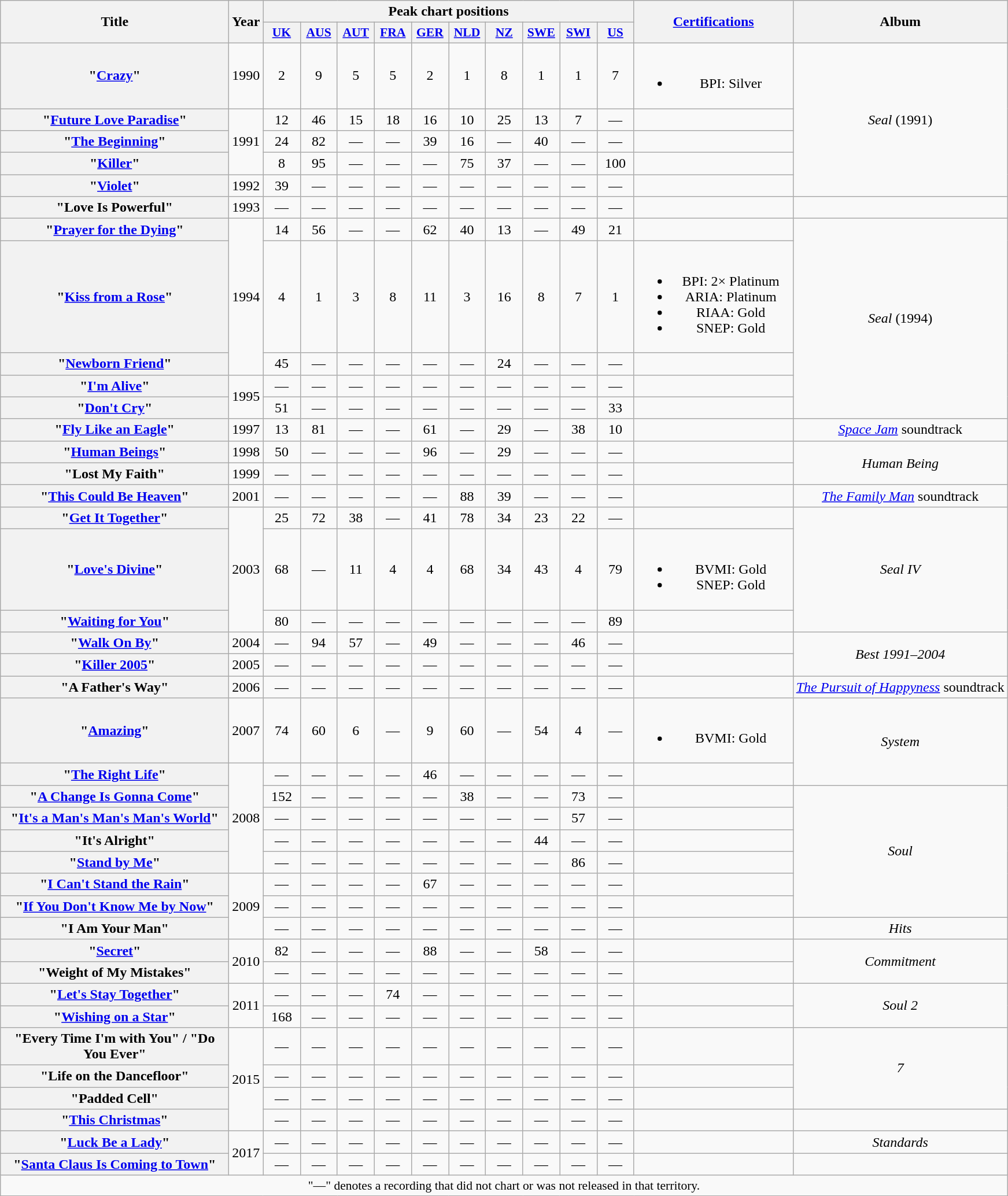<table class="wikitable plainrowheaders" style="text-align:center;">
<tr>
<th scope="colw" rowspan="2" style="width:16em;">Title</th>
<th scope="col" rowspan="2">Year</th>
<th scope="col" colspan="10">Peak chart positions</th>
<th scope="col" rowspan="2" style="width:11em;"><a href='#'>Certifications</a></th>
<th scope="col" rowspan="2">Album</th>
</tr>
<tr>
<th scope="col" style="width:2.5em;font-size:90%;"><a href='#'>UK</a><br></th>
<th scope="col" style="width:2.5em;font-size:90%;"><a href='#'>AUS</a><br></th>
<th scope="col" style="width:2.5em;font-size:90%;"><a href='#'>AUT</a><br></th>
<th scope="col" style="width:2.5em;font-size:90%;"><a href='#'>FRA</a><br></th>
<th scope="col" style="width:2.5em;font-size:90%;"><a href='#'>GER</a><br></th>
<th scope="col" style="width:2.5em;font-size:90%;"><a href='#'>NLD</a><br></th>
<th scope="col" style="width:2.5em;font-size:90%;"><a href='#'>NZ</a><br></th>
<th scope="col" style="width:2.5em;font-size:90%;"><a href='#'>SWE</a><br></th>
<th scope="col" style="width:2.5em;font-size:90%;"><a href='#'>SWI</a><br></th>
<th scope="col" style="width:2.5em;font-size:90%;"><a href='#'>US</a><br></th>
</tr>
<tr>
<th scope="row">"<a href='#'>Crazy</a>"</th>
<td>1990</td>
<td>2</td>
<td>9</td>
<td>5</td>
<td>5</td>
<td>2</td>
<td>1</td>
<td>8</td>
<td>1</td>
<td>1</td>
<td>7</td>
<td><br><ul><li>BPI: Silver</li></ul></td>
<td rowspan="5"><em>Seal</em> (1991)</td>
</tr>
<tr>
<th scope="row">"<a href='#'>Future Love Paradise</a>"</th>
<td rowspan="3">1991</td>
<td>12</td>
<td>46</td>
<td>15</td>
<td>18</td>
<td>16</td>
<td>10</td>
<td>25</td>
<td>13</td>
<td>7</td>
<td>—</td>
<td></td>
</tr>
<tr>
<th scope="row">"<a href='#'>The Beginning</a>"</th>
<td>24</td>
<td>82</td>
<td>—</td>
<td>—</td>
<td>39</td>
<td>16</td>
<td>—</td>
<td>40</td>
<td>—</td>
<td>—</td>
<td></td>
</tr>
<tr>
<th scope="row">"<a href='#'>Killer</a>"</th>
<td>8</td>
<td>95</td>
<td>—</td>
<td>—</td>
<td>—</td>
<td>75</td>
<td>37</td>
<td>—</td>
<td>—</td>
<td>100</td>
<td></td>
</tr>
<tr>
<th scope="row">"<a href='#'>Violet</a>"</th>
<td>1992</td>
<td>39</td>
<td>—</td>
<td>—</td>
<td>—</td>
<td>—</td>
<td>—</td>
<td>—</td>
<td>—</td>
<td>—</td>
<td>—</td>
<td></td>
</tr>
<tr>
<th scope="row">"Love Is Powerful"</th>
<td>1993</td>
<td>—</td>
<td>—</td>
<td>—</td>
<td>—</td>
<td>—</td>
<td>—</td>
<td>—</td>
<td>—</td>
<td>—</td>
<td>—</td>
<td></td>
<td></td>
</tr>
<tr>
<th scope="row">"<a href='#'>Prayer for the Dying</a>"</th>
<td rowspan="3">1994</td>
<td>14</td>
<td>56</td>
<td>—</td>
<td>—</td>
<td>62</td>
<td>40</td>
<td>13</td>
<td>—</td>
<td>49</td>
<td>21</td>
<td></td>
<td rowspan="5"><em>Seal</em> (1994)</td>
</tr>
<tr>
<th scope="row">"<a href='#'>Kiss from a Rose</a>"</th>
<td>4</td>
<td>1</td>
<td>3</td>
<td>8</td>
<td>11</td>
<td>3</td>
<td>16</td>
<td>8</td>
<td>7</td>
<td>1</td>
<td><br><ul><li>BPI: 2× Platinum</li><li>ARIA: Platinum</li><li>RIAA: Gold</li><li>SNEP: Gold</li></ul></td>
</tr>
<tr>
<th scope="row">"<a href='#'>Newborn Friend</a>"</th>
<td>45</td>
<td>—</td>
<td>—</td>
<td>—</td>
<td>—</td>
<td>—</td>
<td>24</td>
<td>—</td>
<td>—</td>
<td>—</td>
<td></td>
</tr>
<tr>
<th scope="row">"<a href='#'>I'm Alive</a>"</th>
<td rowspan="2">1995</td>
<td>—</td>
<td>—</td>
<td>—</td>
<td>—</td>
<td>—</td>
<td>—</td>
<td>—</td>
<td>—</td>
<td>—</td>
<td>—</td>
<td></td>
</tr>
<tr>
<th scope="row">"<a href='#'>Don't Cry</a>"</th>
<td>51</td>
<td>—</td>
<td>—</td>
<td>—</td>
<td>—</td>
<td>—</td>
<td>—</td>
<td>—</td>
<td>—</td>
<td>33</td>
<td></td>
</tr>
<tr>
<th scope="row">"<a href='#'>Fly Like an Eagle</a>"</th>
<td>1997</td>
<td>13</td>
<td>81</td>
<td>—</td>
<td>—</td>
<td>61</td>
<td>—</td>
<td>29</td>
<td>—</td>
<td>38</td>
<td>10</td>
<td></td>
<td><em><a href='#'>Space Jam</a></em> soundtrack</td>
</tr>
<tr>
<th scope="row">"<a href='#'>Human Beings</a>"</th>
<td>1998</td>
<td>50</td>
<td>—</td>
<td>—</td>
<td>—</td>
<td>96</td>
<td>—</td>
<td>29</td>
<td>—</td>
<td>—</td>
<td>—</td>
<td></td>
<td rowspan="2"><em>Human Being</em></td>
</tr>
<tr>
<th scope="row">"Lost My Faith"</th>
<td>1999</td>
<td>—</td>
<td>—</td>
<td>—</td>
<td>—</td>
<td>—</td>
<td>—</td>
<td>—</td>
<td>—</td>
<td>—</td>
<td>—</td>
<td></td>
</tr>
<tr>
<th scope="row">"<a href='#'>This Could Be Heaven</a>"</th>
<td>2001</td>
<td>—</td>
<td>—</td>
<td>—</td>
<td>—</td>
<td>—</td>
<td>88</td>
<td>39</td>
<td>—</td>
<td>—</td>
<td>—</td>
<td></td>
<td><em><a href='#'>The Family Man</a></em> soundtrack</td>
</tr>
<tr>
<th scope="row">"<a href='#'>Get It Together</a>"</th>
<td rowspan="3">2003</td>
<td>25</td>
<td>72</td>
<td>38</td>
<td>—</td>
<td>41</td>
<td>78</td>
<td>34</td>
<td>23</td>
<td>22</td>
<td>—</td>
<td></td>
<td rowspan="3"><em>Seal IV</em></td>
</tr>
<tr>
<th scope="row">"<a href='#'>Love's Divine</a>"</th>
<td>68</td>
<td>—</td>
<td>11</td>
<td>4</td>
<td>4</td>
<td>68</td>
<td>34</td>
<td>43</td>
<td>4</td>
<td>79</td>
<td><br><ul><li>BVMI: Gold</li><li>SNEP: Gold</li></ul></td>
</tr>
<tr>
<th scope="row">"<a href='#'>Waiting for You</a>"</th>
<td>80</td>
<td>—</td>
<td>—</td>
<td>—</td>
<td>—</td>
<td>—</td>
<td>—</td>
<td>—</td>
<td>—</td>
<td>89</td>
<td></td>
</tr>
<tr>
<th scope="row">"<a href='#'>Walk On By</a>"</th>
<td>2004</td>
<td>—</td>
<td>94</td>
<td>57</td>
<td>—</td>
<td>49</td>
<td>—</td>
<td>—</td>
<td>—</td>
<td>46</td>
<td>—</td>
<td></td>
<td rowspan="2"><em>Best 1991–2004</em></td>
</tr>
<tr>
<th scope="row">"<a href='#'>Killer 2005</a>"</th>
<td>2005</td>
<td>—</td>
<td>—</td>
<td>—</td>
<td>—</td>
<td>—</td>
<td>—</td>
<td>—</td>
<td>—</td>
<td>—</td>
<td>—</td>
<td></td>
</tr>
<tr>
<th scope="row">"A Father's Way"</th>
<td>2006</td>
<td>—</td>
<td>—</td>
<td>—</td>
<td>—</td>
<td>—</td>
<td>—</td>
<td>—</td>
<td>—</td>
<td>—</td>
<td>—</td>
<td></td>
<td><em><a href='#'>The Pursuit of Happyness</a></em> soundtrack</td>
</tr>
<tr>
<th scope="row">"<a href='#'>Amazing</a>"</th>
<td>2007</td>
<td>74</td>
<td>60</td>
<td>6</td>
<td>—</td>
<td>9</td>
<td>60</td>
<td>—</td>
<td>54</td>
<td>4</td>
<td>—</td>
<td><br><ul><li>BVMI: Gold</li></ul></td>
<td rowspan="2"><em>System</em></td>
</tr>
<tr>
<th scope="row">"<a href='#'>The Right Life</a>"</th>
<td rowspan="5">2008</td>
<td>—</td>
<td>—</td>
<td>—</td>
<td>—</td>
<td>46</td>
<td>—</td>
<td>—</td>
<td>—</td>
<td>—</td>
<td>—</td>
<td></td>
</tr>
<tr>
<th scope="row">"<a href='#'>A Change Is Gonna Come</a>"</th>
<td>152</td>
<td>—</td>
<td>—</td>
<td>—</td>
<td>—</td>
<td>38</td>
<td>—</td>
<td>—</td>
<td>73</td>
<td>—</td>
<td></td>
<td rowspan="6"><em>Soul</em></td>
</tr>
<tr>
<th scope="row">"<a href='#'>It's a Man's Man's Man's World</a>"</th>
<td>—</td>
<td>—</td>
<td>—</td>
<td>—</td>
<td>—</td>
<td>—</td>
<td>—</td>
<td>—</td>
<td>57</td>
<td>—</td>
<td></td>
</tr>
<tr>
<th scope="row">"It's Alright"</th>
<td>—</td>
<td>—</td>
<td>—</td>
<td>—</td>
<td>—</td>
<td>—</td>
<td>—</td>
<td>44</td>
<td>—</td>
<td>—</td>
<td></td>
</tr>
<tr>
<th scope="row">"<a href='#'>Stand by Me</a>"</th>
<td>—</td>
<td>—</td>
<td>—</td>
<td>—</td>
<td>—</td>
<td>—</td>
<td>—</td>
<td>—</td>
<td>86</td>
<td>—</td>
<td></td>
</tr>
<tr>
<th scope="row">"<a href='#'>I Can't Stand the Rain</a>"</th>
<td rowspan="3">2009</td>
<td>—</td>
<td>—</td>
<td>—</td>
<td>—</td>
<td>67</td>
<td>—</td>
<td>—</td>
<td>—</td>
<td>—</td>
<td>—</td>
<td></td>
</tr>
<tr>
<th scope="row">"<a href='#'>If You Don't Know Me by Now</a>"</th>
<td>—</td>
<td>—</td>
<td>—</td>
<td>—</td>
<td>—</td>
<td>—</td>
<td>—</td>
<td>—</td>
<td>—</td>
<td>—</td>
<td></td>
</tr>
<tr>
<th scope="row">"I Am Your Man"</th>
<td>—</td>
<td>—</td>
<td>—</td>
<td>—</td>
<td>—</td>
<td>—</td>
<td>—</td>
<td>—</td>
<td>—</td>
<td>—</td>
<td></td>
<td><em>Hits</em></td>
</tr>
<tr>
<th scope="row">"<a href='#'>Secret</a>"</th>
<td rowspan="2">2010</td>
<td>82</td>
<td>—</td>
<td>—</td>
<td>—</td>
<td>88</td>
<td>—</td>
<td>—</td>
<td>58</td>
<td>—</td>
<td>—</td>
<td></td>
<td rowspan="2"><em>Commitment</em></td>
</tr>
<tr>
<th scope="row">"Weight of My Mistakes"</th>
<td>—</td>
<td>—</td>
<td>—</td>
<td>—</td>
<td>—</td>
<td>—</td>
<td>—</td>
<td>—</td>
<td>—</td>
<td>—</td>
<td></td>
</tr>
<tr>
<th scope="row">"<a href='#'>Let's Stay Together</a>"</th>
<td rowspan="2">2011</td>
<td>—</td>
<td>—</td>
<td>—</td>
<td>74</td>
<td>—</td>
<td>—</td>
<td>—</td>
<td>—</td>
<td>—</td>
<td>—</td>
<td></td>
<td rowspan="2"><em>Soul 2</em></td>
</tr>
<tr>
<th scope="row">"<a href='#'>Wishing on a Star</a>"</th>
<td>168</td>
<td>—</td>
<td>—</td>
<td>—</td>
<td>—</td>
<td>—</td>
<td>—</td>
<td>—</td>
<td>—</td>
<td>—</td>
<td></td>
</tr>
<tr>
<th scope="row">"Every Time I'm with You" / "Do You Ever"</th>
<td rowspan="4">2015</td>
<td>—</td>
<td>—</td>
<td>—</td>
<td>—</td>
<td>—</td>
<td>—</td>
<td>—</td>
<td>—</td>
<td>—</td>
<td>—</td>
<td></td>
<td rowspan="3"><em>7</em></td>
</tr>
<tr>
<th scope="row">"Life on the Dancefloor"</th>
<td>—</td>
<td>—</td>
<td>—</td>
<td>—</td>
<td>—</td>
<td>—</td>
<td>—</td>
<td>—</td>
<td>—</td>
<td>—</td>
<td></td>
</tr>
<tr>
<th scope="row">"Padded Cell"</th>
<td>—</td>
<td>—</td>
<td>—</td>
<td>—</td>
<td>—</td>
<td>—</td>
<td>—</td>
<td>—</td>
<td>—</td>
<td>—</td>
<td></td>
</tr>
<tr>
<th scope="row">"<a href='#'>This Christmas</a>"</th>
<td>—</td>
<td>—</td>
<td>—</td>
<td>—</td>
<td>—</td>
<td>—</td>
<td>—</td>
<td>—</td>
<td>—</td>
<td>—</td>
<td></td>
<td></td>
</tr>
<tr>
<th scope="row">"<a href='#'>Luck Be a Lady</a>"</th>
<td rowspan="2">2017</td>
<td>—</td>
<td>—</td>
<td>—</td>
<td>—</td>
<td>—</td>
<td>—</td>
<td>—</td>
<td>—</td>
<td>—</td>
<td>—</td>
<td></td>
<td><em>Standards</em></td>
</tr>
<tr>
<th scope="row">"<a href='#'>Santa Claus Is Coming to Town</a>"<br></th>
<td>—</td>
<td>—</td>
<td>—</td>
<td>—</td>
<td>—</td>
<td>—</td>
<td>—</td>
<td>—</td>
<td>—</td>
<td>—</td>
<td></td>
<td></td>
</tr>
<tr>
<td colspan="15" style="font-size:90%">"—" denotes a recording that did not chart or was not released in that territory.</td>
</tr>
</table>
